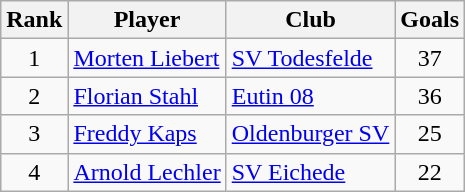<table class="wikitable" style="text-align:center">
<tr>
<th>Rank</th>
<th>Player</th>
<th>Club</th>
<th>Goals</th>
</tr>
<tr>
<td>1</td>
<td align="left"> <a href='#'>Morten Liebert</a></td>
<td align="left"><a href='#'>SV Todesfelde</a></td>
<td>37</td>
</tr>
<tr>
<td>2</td>
<td align="left"> <a href='#'>Florian Stahl</a></td>
<td align="left"><a href='#'>Eutin 08</a></td>
<td>36</td>
</tr>
<tr>
<td>3</td>
<td align="left"> <a href='#'>Freddy Kaps</a></td>
<td align="left"><a href='#'>Oldenburger SV</a></td>
<td>25</td>
</tr>
<tr>
<td>4</td>
<td align="left"> <a href='#'>Arnold Lechler</a></td>
<td align="left"><a href='#'>SV Eichede</a></td>
<td>22</td>
</tr>
</table>
